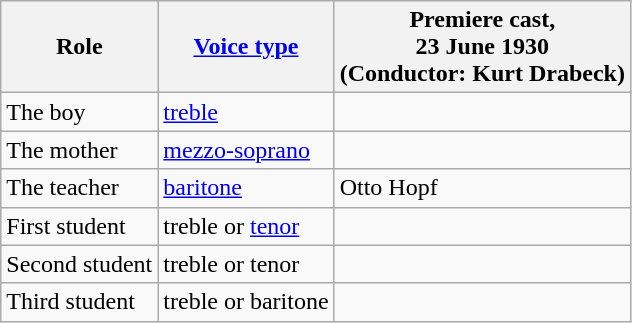<table class="wikitable">
<tr>
<th>Role</th>
<th><a href='#'>Voice type</a></th>
<th>Premiere cast,<br>23 June 1930<br>(Conductor: Kurt Drabeck)</th>
</tr>
<tr>
<td>The boy</td>
<td><a href='#'>treble</a></td>
<td></td>
</tr>
<tr>
<td>The mother</td>
<td><a href='#'>mezzo-soprano</a></td>
<td></td>
</tr>
<tr>
<td>The teacher</td>
<td><a href='#'>baritone</a></td>
<td>Otto Hopf</td>
</tr>
<tr>
<td>First student</td>
<td>treble or <a href='#'>tenor</a></td>
<td></td>
</tr>
<tr>
<td>Second student</td>
<td>treble or tenor</td>
<td></td>
</tr>
<tr>
<td>Third student</td>
<td>treble or baritone</td>
<td></td>
</tr>
</table>
